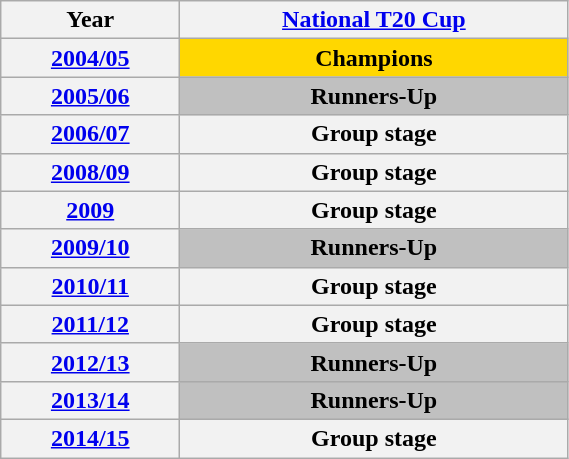<table class="wikitable" style="background:#fff;" width="30%">
<tr style="text-align:center;"|>
<th><strong>Year</strong></th>
<th><strong><a href='#'>National T20 Cup</a></strong></th>
</tr>
<tr>
<th><strong><a href='#'>2004/05</a></strong></th>
<th style="background: gold;">Champions</th>
</tr>
<tr>
<th><strong><a href='#'>2005/06</a></strong></th>
<th style="background: silver;">Runners-Up</th>
</tr>
<tr>
<th><strong><a href='#'>2006/07</a></strong></th>
<th>Group stage</th>
</tr>
<tr>
<th><strong><a href='#'>2008/09</a></strong></th>
<th>Group stage</th>
</tr>
<tr>
<th><strong><a href='#'>2009</a></strong></th>
<th>Group stage</th>
</tr>
<tr>
<th><strong><a href='#'>2009/10</a></strong></th>
<th style="background: silver;">Runners-Up</th>
</tr>
<tr>
<th><strong><a href='#'>2010/11</a></strong></th>
<th>Group stage</th>
</tr>
<tr>
<th><strong><a href='#'>2011/12</a></strong></th>
<th>Group stage</th>
</tr>
<tr>
<th><strong><a href='#'>2012/13</a></strong></th>
<th style="background: silver;">Runners-Up</th>
</tr>
<tr>
<th><strong><a href='#'>2013/14</a></strong></th>
<th style="background: silver;">Runners-Up</th>
</tr>
<tr>
<th><strong><a href='#'>2014/15</a></strong></th>
<th>Group stage</th>
</tr>
</table>
